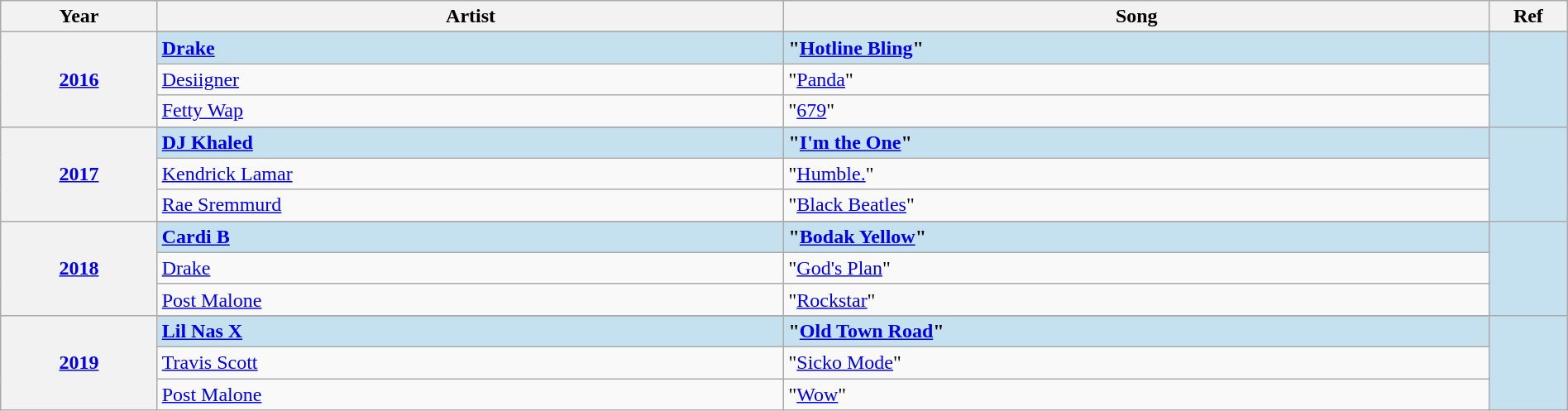<table class="wikitable" width="100%">
<tr>
<th width="10%">Year</th>
<th width="40%">Artist</th>
<th width="45%">Song</th>
<th width="5%">Ref</th>
</tr>
<tr>
<th rowspan="4" align="center"><a href='#'>2016<br></a></th>
</tr>
<tr style="background:#c5e1f0">
<td><strong><a href='#'>Drake</a></strong></td>
<td><strong>"<a href='#'>Hotline Bling</a>"</strong></td>
<td rowspan="4" align="center"></td>
</tr>
<tr>
<td><a href='#'>Desiigner</a></td>
<td>"<a href='#'>Panda</a>"</td>
</tr>
<tr>
<td><a href='#'>Fetty Wap</a></td>
<td>"<a href='#'>679</a>"</td>
</tr>
<tr>
<th rowspan="4" align="center"><a href='#'>2017<br></a></th>
</tr>
<tr style="background:#c5e1f0">
<td><strong><a href='#'>DJ Khaled</a> </strong></td>
<td><strong>"<a href='#'>I'm the One</a>"</strong></td>
<td rowspan="4" align="center"></td>
</tr>
<tr>
<td><a href='#'>Kendrick Lamar</a></td>
<td>"<a href='#'>Humble.</a>"</td>
</tr>
<tr>
<td><a href='#'>Rae Sremmurd</a> </td>
<td>"<a href='#'>Black Beatles</a>"</td>
</tr>
<tr>
<th rowspan="4" align="center"><a href='#'>2018<br></a></th>
</tr>
<tr style="background:#c5e1f0">
<td><strong><a href='#'>Cardi B</a></strong></td>
<td><strong>"<a href='#'>Bodak Yellow</a>"</strong></td>
<td rowspan="4" align="center"></td>
</tr>
<tr>
<td><a href='#'>Drake</a></td>
<td>"<a href='#'>God's Plan</a>"</td>
</tr>
<tr>
<td><a href='#'>Post Malone</a> </td>
<td>"<a href='#'>Rockstar</a>"</td>
</tr>
<tr>
<th rowspan="4" align="center"><a href='#'>2019<br></a></th>
</tr>
<tr style="background:#c5e1f0">
<td><strong><a href='#'>Lil Nas X</a> </strong></td>
<td><strong>"<a href='#'>Old Town Road</a>"</strong></td>
<td rowspan="4" align="center"></td>
</tr>
<tr>
<td><a href='#'>Travis Scott</a></td>
<td>"<a href='#'>Sicko Mode</a>"</td>
</tr>
<tr>
<td><a href='#'>Post Malone</a></td>
<td>"<a href='#'>Wow</a>"</td>
</tr>
</table>
